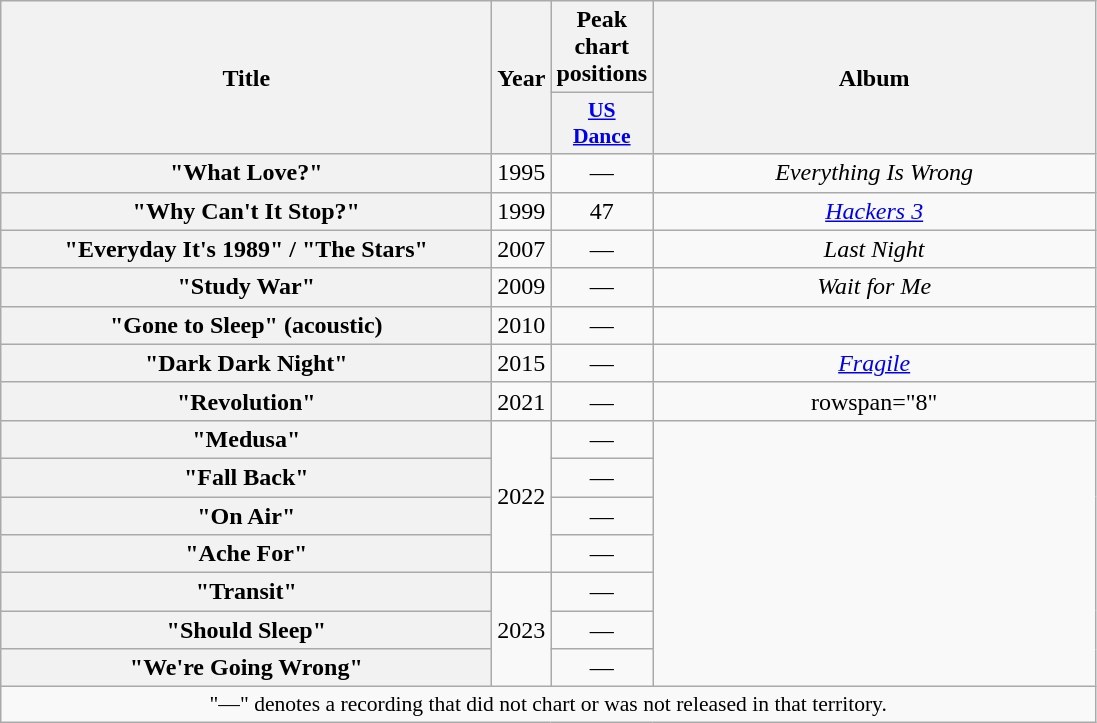<table class="wikitable plainrowheaders" style="text-align:center;" border="1">
<tr>
<th scope="col" rowspan="2" style="width:20em;">Title</th>
<th scope="col" rowspan="2">Year</th>
<th scope="col" colspan="1">Peak chart positions</th>
<th scope="col" rowspan="2" style="width:18em;">Album</th>
</tr>
<tr>
<th scope="col" style="width:2.8em;font-size:90%;"><a href='#'>US<br>Dance</a><br></th>
</tr>
<tr>
<th scope="row">"What Love?"</th>
<td>1995</td>
<td>—</td>
<td><em>Everything Is Wrong</em></td>
</tr>
<tr>
<th scope="row">"Why Can't It Stop?"</th>
<td>1999</td>
<td>47</td>
<td><em><a href='#'>Hackers 3</a></em></td>
</tr>
<tr>
<th scope="row">"Everyday It's 1989" / "The Stars"</th>
<td>2007</td>
<td>—</td>
<td><em>Last Night</em></td>
</tr>
<tr>
<th scope="row">"Study War"</th>
<td>2009</td>
<td>—</td>
<td><em>Wait for Me</em></td>
</tr>
<tr>
<th scope="row">"Gone to Sleep" (acoustic)</th>
<td>2010</td>
<td>—</td>
<td></td>
</tr>
<tr>
<th scope="row">"Dark Dark Night"<br></th>
<td>2015</td>
<td>—</td>
<td><em><a href='#'>Fragile</a></em></td>
</tr>
<tr>
<th scope="row">"Revolution" <br></th>
<td>2021</td>
<td>—</td>
<td>rowspan="8" </td>
</tr>
<tr>
<th scope="row">"Medusa"<br></th>
<td rowspan="4">2022</td>
<td>—</td>
</tr>
<tr>
<th scope="row">"Fall Back"<br></th>
<td>—</td>
</tr>
<tr>
<th scope="row">"On Air"<br></th>
<td>—</td>
</tr>
<tr>
<th scope="row">"Ache For"<br></th>
<td>—</td>
</tr>
<tr>
<th scope="row">"Transit" <br></th>
<td rowspan="3">2023</td>
<td>—</td>
</tr>
<tr>
<th scope="row">"Should Sleep" <br></th>
<td>—</td>
</tr>
<tr>
<th scope="row">"We're Going Wrong" <br></th>
<td>—</td>
</tr>
<tr>
<td colspan="4" style="font-size:90%">"—" denotes a recording that did not chart or was not released in that territory.</td>
</tr>
</table>
